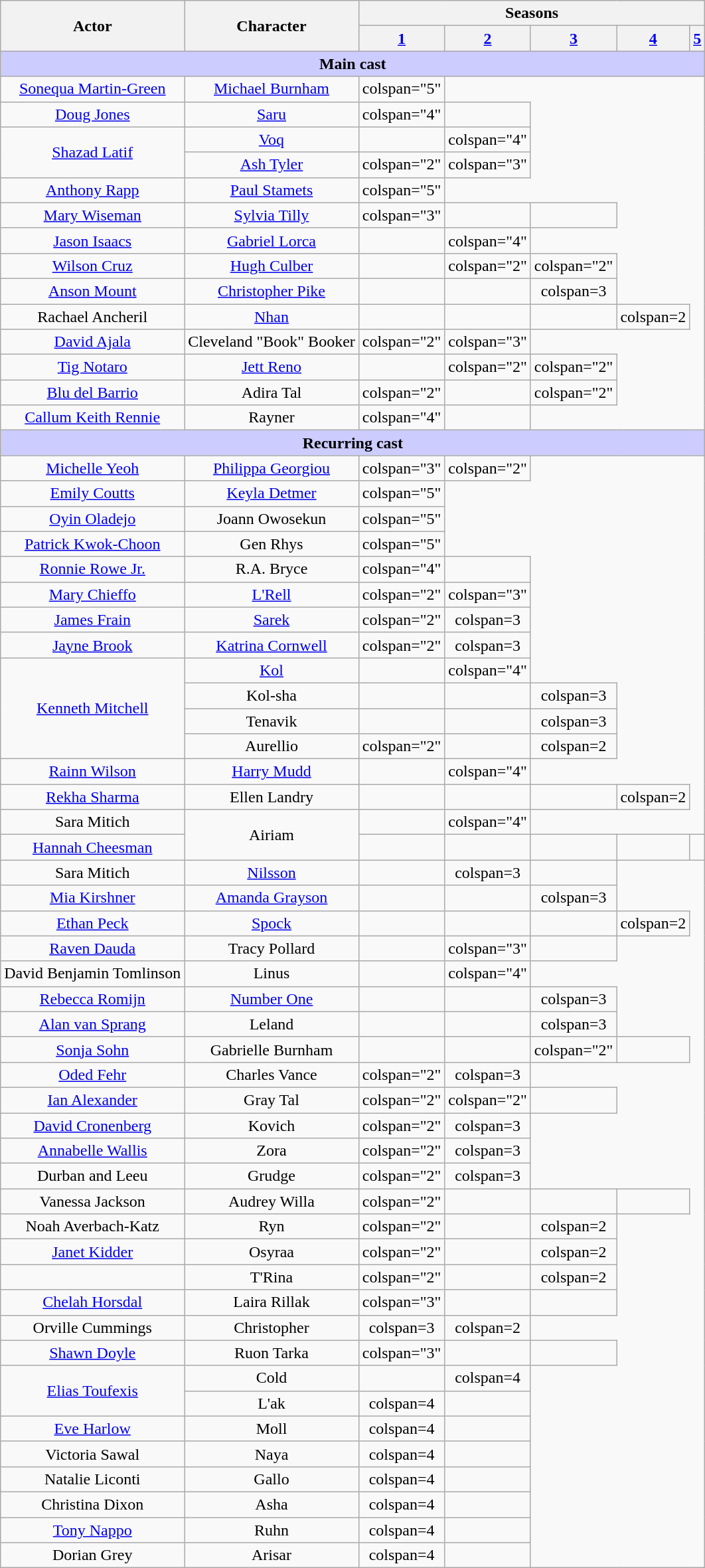<table class="wikitable" style="text-align:center;">
<tr>
<th rowspan="2">Actor</th>
<th rowspan="2">Character</th>
<th colspan="5">Seasons</th>
</tr>
<tr>
<th scope="col"><a href='#'>1</a></th>
<th scope="col"><a href='#'>2</a></th>
<th scope="col"><a href='#'>3</a></th>
<th scope="col"><a href='#'>4</a></th>
<th scope="col"><a href='#'>5</a></th>
</tr>
<tr>
<th colspan="7" style="background-color:#ccccff;">Main cast</th>
</tr>
<tr>
<td><a href='#'>Sonequa Martin-Green</a></td>
<td scope="row"><a href='#'>Michael Burnham</a></td>
<td>colspan="5" </td>
</tr>
<tr>
<td><a href='#'>Doug Jones</a></td>
<td scope="row"><a href='#'>Saru</a></td>
<td>colspan="4" </td>
<td></td>
</tr>
<tr>
<td rowspan="2"><a href='#'>Shazad Latif</a></td>
<td scope="row"><a href='#'>Voq</a></td>
<td></td>
<td>colspan="4" </td>
</tr>
<tr>
<td scope="row"><a href='#'>Ash Tyler</a></td>
<td>colspan="2" </td>
<td>colspan="3" </td>
</tr>
<tr>
<td><a href='#'>Anthony Rapp</a></td>
<td scope="row"><a href='#'>Paul Stamets</a></td>
<td>colspan="5" </td>
</tr>
<tr>
<td><a href='#'>Mary Wiseman</a></td>
<td scope="row"><a href='#'>Sylvia Tilly</a></td>
<td>colspan="3" </td>
<td></td>
<td></td>
</tr>
<tr>
<td><a href='#'>Jason Isaacs</a></td>
<td scope="row"><a href='#'>Gabriel Lorca</a></td>
<td></td>
<td>colspan="4" </td>
</tr>
<tr>
<td><a href='#'>Wilson Cruz</a></td>
<td scope="row"><a href='#'>Hugh Culber</a></td>
<td></td>
<td>colspan="2" </td>
<td>colspan="2" </td>
</tr>
<tr>
<td><a href='#'>Anson Mount</a></td>
<td scope="row"><a href='#'>Christopher Pike</a></td>
<td></td>
<td></td>
<td>colspan=3 </td>
</tr>
<tr>
<td>Rachael Ancheril</td>
<td scope="row"><a href='#'>Nhan</a></td>
<td></td>
<td></td>
<td></td>
<td>colspan=2 </td>
</tr>
<tr>
<td><a href='#'>David Ajala</a></td>
<td scope="row">Cleveland "Book" Booker</td>
<td>colspan="2" </td>
<td>colspan="3" </td>
</tr>
<tr>
<td><a href='#'>Tig Notaro</a></td>
<td scope="row"><a href='#'>Jett Reno</a></td>
<td></td>
<td>colspan="2" </td>
<td>colspan="2" </td>
</tr>
<tr>
<td><a href='#'>Blu del Barrio</a></td>
<td scope="row">Adira Tal</td>
<td>colspan="2" </td>
<td></td>
<td>colspan="2" </td>
</tr>
<tr>
<td><a href='#'>Callum Keith Rennie</a></td>
<td scope="row">Rayner</td>
<td>colspan="4" </td>
<td></td>
</tr>
<tr>
<th colspan="7" style="background-color:#ccccff;">Recurring cast</th>
</tr>
<tr>
<td><a href='#'>Michelle Yeoh</a></td>
<td><a href='#'>Philippa Georgiou</a></td>
<td>colspan="3" </td>
<td>colspan="2" </td>
</tr>
<tr>
<td><a href='#'>Emily Coutts</a></td>
<td scope="row"><a href='#'>Keyla Detmer</a></td>
<td>colspan="5" </td>
</tr>
<tr>
<td><a href='#'>Oyin Oladejo</a></td>
<td scope="row">Joann Owosekun</td>
<td>colspan="5" </td>
</tr>
<tr>
<td><a href='#'>Patrick Kwok-Choon</a></td>
<td scope="row">Gen Rhys</td>
<td>colspan="5" </td>
</tr>
<tr>
<td><a href='#'>Ronnie Rowe Jr.</a></td>
<td scope="row">R.A. Bryce</td>
<td>colspan="4" </td>
<td></td>
</tr>
<tr>
<td><a href='#'>Mary Chieffo</a></td>
<td scope="row"><a href='#'>L'Rell</a></td>
<td>colspan="2"</td>
<td>colspan="3" </td>
</tr>
<tr>
<td><a href='#'>James Frain</a></td>
<td scope="row"><a href='#'>Sarek</a></td>
<td>colspan="2" </td>
<td>colspan=3 </td>
</tr>
<tr>
<td><a href='#'>Jayne Brook</a></td>
<td scope="row"><a href='#'>Katrina Cornwell</a></td>
<td>colspan="2" </td>
<td>colspan=3 </td>
</tr>
<tr>
<td rowspan="4"><a href='#'>Kenneth Mitchell</a></td>
<td scope="row"><a href='#'>Kol</a></td>
<td></td>
<td>colspan="4" </td>
</tr>
<tr>
<td scope="row">Kol-sha</td>
<td></td>
<td></td>
<td>colspan=3 </td>
</tr>
<tr>
<td scope="row">Tenavik</td>
<td></td>
<td></td>
<td>colspan=3 </td>
</tr>
<tr>
<td>Aurellio</td>
<td>colspan="2" </td>
<td></td>
<td>colspan=2 </td>
</tr>
<tr>
<td><a href='#'>Rainn Wilson</a></td>
<td scope="row"><a href='#'>Harry Mudd</a></td>
<td></td>
<td>colspan="4" </td>
</tr>
<tr>
<td><a href='#'>Rekha Sharma</a></td>
<td scope="row">Ellen Landry</td>
<td></td>
<td></td>
<td></td>
<td>colspan=2 </td>
</tr>
<tr>
<td>Sara Mitich</td>
<td rowspan="2" scope="row">Airiam</td>
<td></td>
<td>colspan="4" </td>
</tr>
<tr>
<td><a href='#'>Hannah Cheesman</a></td>
<td></td>
<td></td>
<td></td>
<td></td>
<td></td>
</tr>
<tr>
<td>Sara Mitich</td>
<td scope="row"><a href='#'>Nilsson</a></td>
<td></td>
<td>colspan=3 </td>
<td></td>
</tr>
<tr>
<td><a href='#'>Mia Kirshner</a></td>
<td scope="row"><a href='#'>Amanda Grayson</a></td>
<td></td>
<td></td>
<td>colspan=3 </td>
</tr>
<tr>
<td><a href='#'>Ethan Peck</a></td>
<td scope="row"><a href='#'>Spock</a></td>
<td></td>
<td></td>
<td></td>
<td>colspan=2 </td>
</tr>
<tr>
<td><a href='#'>Raven Dauda</a></td>
<td scope="row">Tracy Pollard</td>
<td></td>
<td>colspan="3" </td>
<td></td>
</tr>
<tr>
<td>David Benjamin Tomlinson</td>
<td scope="row">Linus</td>
<td></td>
<td>colspan="4" </td>
</tr>
<tr>
<td><a href='#'>Rebecca Romijn</a></td>
<td scope="row"><a href='#'>Number One</a></td>
<td></td>
<td></td>
<td>colspan=3 </td>
</tr>
<tr>
<td><a href='#'>Alan van Sprang</a></td>
<td scope="row">Leland</td>
<td></td>
<td></td>
<td>colspan=3 </td>
</tr>
<tr>
<td><a href='#'>Sonja Sohn</a></td>
<td scope="row">Gabrielle Burnham</td>
<td></td>
<td></td>
<td>colspan="2" </td>
<td></td>
</tr>
<tr>
<td><a href='#'>Oded Fehr</a></td>
<td scope="row">Charles Vance</td>
<td>colspan="2" </td>
<td>colspan=3 </td>
</tr>
<tr>
<td><a href='#'>Ian Alexander</a></td>
<td>Gray Tal</td>
<td>colspan="2" </td>
<td>colspan="2"</td>
<td></td>
</tr>
<tr>
<td><a href='#'>David Cronenberg</a></td>
<td scope="row">Kovich</td>
<td>colspan="2" </td>
<td>colspan=3 </td>
</tr>
<tr>
<td><a href='#'>Annabelle Wallis</a> </td>
<td scope="row">Zora</td>
<td>colspan="2" </td>
<td>colspan=3 </td>
</tr>
<tr>
<td>Durban and Leeu</td>
<td scope="row">Grudge</td>
<td>colspan="2" </td>
<td>colspan=3 </td>
</tr>
<tr>
<td>Vanessa Jackson</td>
<td scope="row">Audrey Willa</td>
<td>colspan="2" </td>
<td></td>
<td></td>
<td></td>
</tr>
<tr>
<td>Noah Averbach-Katz</td>
<td scope="row">Ryn</td>
<td>colspan="2" </td>
<td></td>
<td>colspan=2 </td>
</tr>
<tr>
<td><a href='#'>Janet Kidder</a></td>
<td scope="row">Osyraa</td>
<td>colspan="2" </td>
<td></td>
<td>colspan=2 </td>
</tr>
<tr>
<td></td>
<td scope="row">T'Rina</td>
<td>colspan="2" </td>
<td></td>
<td>colspan=2 </td>
</tr>
<tr>
<td><a href='#'>Chelah Horsdal</a></td>
<td scope="row">Laira Rillak</td>
<td>colspan="3" </td>
<td></td>
<td></td>
</tr>
<tr>
<td>Orville Cummings</td>
<td scope="row">Christopher</td>
<td>colspan=3 </td>
<td>colspan=2 </td>
</tr>
<tr>
<td><a href='#'>Shawn Doyle</a></td>
<td scope="row">Ruon Tarka</td>
<td>colspan="3" </td>
<td></td>
<td></td>
</tr>
<tr>
<td rowspan=2><a href='#'>Elias Toufexis</a></td>
<td scope="row">Cold</td>
<td></td>
<td>colspan=4 </td>
</tr>
<tr>
<td scope="row">L'ak</td>
<td>colspan=4 </td>
<td></td>
</tr>
<tr>
<td><a href='#'>Eve Harlow</a></td>
<td scope="row">Moll</td>
<td>colspan=4 </td>
<td></td>
</tr>
<tr>
<td>Victoria Sawal</td>
<td scope="row">Naya</td>
<td>colspan=4 </td>
<td></td>
</tr>
<tr>
<td>Natalie Liconti</td>
<td scope="row">Gallo</td>
<td>colspan=4 </td>
<td></td>
</tr>
<tr>
<td>Christina Dixon</td>
<td scope="row">Asha</td>
<td>colspan=4 </td>
<td></td>
</tr>
<tr>
<td><a href='#'>Tony Nappo</a></td>
<td scope="row">Ruhn</td>
<td>colspan=4 </td>
<td></td>
</tr>
<tr>
<td>Dorian Grey</td>
<td scope="row">Arisar</td>
<td>colspan=4 </td>
<td></td>
</tr>
</table>
